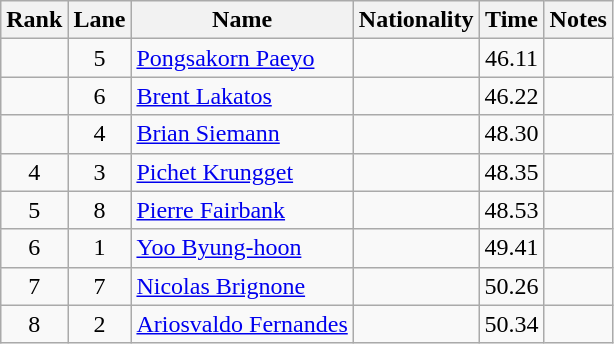<table class="wikitable sortable" style="text-align:center">
<tr>
<th>Rank</th>
<th>Lane</th>
<th>Name</th>
<th>Nationality</th>
<th>Time</th>
<th>Notes</th>
</tr>
<tr>
<td></td>
<td>5</td>
<td align=left><a href='#'>Pongsakorn Paeyo</a></td>
<td align=left></td>
<td>46.11</td>
<td></td>
</tr>
<tr>
<td></td>
<td>6</td>
<td align=left><a href='#'>Brent Lakatos</a></td>
<td align=left></td>
<td>46.22</td>
<td></td>
</tr>
<tr>
<td></td>
<td>4</td>
<td align=left><a href='#'>Brian Siemann</a></td>
<td align=left></td>
<td>48.30</td>
<td></td>
</tr>
<tr>
<td>4</td>
<td>3</td>
<td align=left><a href='#'>Pichet Krungget</a></td>
<td align=left></td>
<td>48.35</td>
<td></td>
</tr>
<tr>
<td>5</td>
<td>8</td>
<td align=left><a href='#'>Pierre Fairbank</a></td>
<td align=left></td>
<td>48.53</td>
<td></td>
</tr>
<tr>
<td>6</td>
<td>1</td>
<td align=left><a href='#'>Yoo Byung-hoon</a></td>
<td align=left></td>
<td>49.41</td>
<td></td>
</tr>
<tr>
<td>7</td>
<td>7</td>
<td align=left><a href='#'>Nicolas Brignone</a></td>
<td align=left></td>
<td>50.26</td>
<td></td>
</tr>
<tr>
<td>8</td>
<td>2</td>
<td align=left><a href='#'>Ariosvaldo Fernandes</a></td>
<td align=left></td>
<td>50.34</td>
<td></td>
</tr>
</table>
